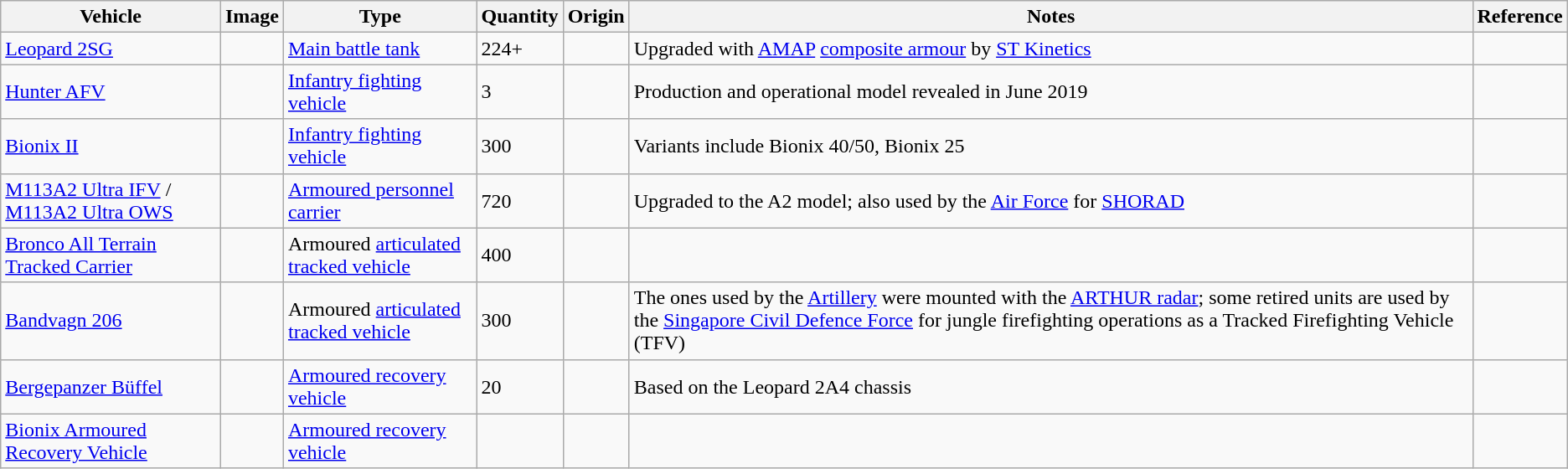<table class="wikitable">
<tr>
<th>Vehicle</th>
<th>Image</th>
<th>Type</th>
<th>Quantity</th>
<th>Origin</th>
<th>Notes</th>
<th>Reference</th>
</tr>
<tr>
<td><a href='#'>Leopard 2SG</a></td>
<td></td>
<td><a href='#'>Main battle tank</a></td>
<td>224+</td>
<td></td>
<td>Upgraded with <a href='#'>AMAP</a> <a href='#'>composite armour</a> by <a href='#'>ST Kinetics</a></td>
<td></td>
</tr>
<tr>
<td><a href='#'>Hunter AFV</a></td>
<td></td>
<td><a href='#'>Infantry fighting vehicle</a></td>
<td>3</td>
<td></td>
<td>Production and operational model revealed in June 2019</td>
<td></td>
</tr>
<tr>
<td><a href='#'>Bionix II</a></td>
<td></td>
<td><a href='#'>Infantry fighting vehicle</a></td>
<td>300</td>
<td></td>
<td>Variants include Bionix 40/50, Bionix 25</td>
<td></td>
</tr>
<tr>
<td><a href='#'>M113A2 Ultra IFV</a> / <a href='#'>M113A2 Ultra OWS</a></td>
<td></td>
<td><a href='#'>Armoured personnel carrier</a></td>
<td>720</td>
<td></td>
<td>Upgraded to the A2 model;  also used by the <a href='#'>Air Force</a> for <a href='#'>SHORAD</a></td>
<td></td>
</tr>
<tr>
<td><a href='#'>Bronco All Terrain Tracked Carrier</a></td>
<td></td>
<td>Armoured <a href='#'>articulated tracked vehicle</a></td>
<td>400</td>
<td></td>
<td></td>
<td></td>
</tr>
<tr>
<td><a href='#'>Bandvagn 206</a></td>
<td></td>
<td>Armoured <a href='#'>articulated tracked vehicle</a></td>
<td>300</td>
<td></td>
<td>The ones used by the <a href='#'>Artillery</a> were mounted with the <a href='#'>ARTHUR radar</a>; some retired units are used by the <a href='#'>Singapore Civil Defence Force</a> for jungle firefighting operations as a Tracked Firefighting Vehicle (TFV)</td>
<td></td>
</tr>
<tr>
<td><a href='#'>Bergepanzer Büffel</a></td>
<td></td>
<td><a href='#'>Armoured recovery vehicle</a></td>
<td>20</td>
<td></td>
<td>Based on the Leopard 2A4 chassis</td>
<td></td>
</tr>
<tr>
<td><a href='#'>Bionix Armoured Recovery Vehicle</a></td>
<td></td>
<td><a href='#'>Armoured recovery vehicle</a></td>
<td></td>
<td></td>
<td></td>
<td></td>
</tr>
</table>
